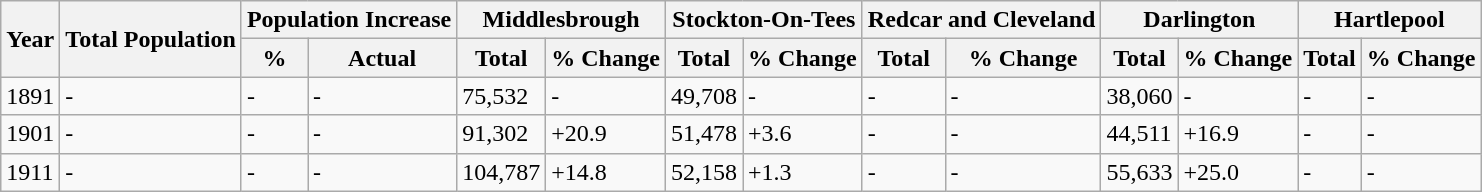<table class="wikitable sortable">
<tr>
<th rowspan="2">Year</th>
<th rowspan="2">Total Population</th>
<th colspan="2">Population Increase</th>
<th colspan="2">Middlesbrough</th>
<th colspan="2">Stockton-On-Tees</th>
<th colspan="2">Redcar and Cleveland</th>
<th colspan="2">Darlington</th>
<th colspan="2">Hartlepool</th>
</tr>
<tr>
<th><strong>%</strong></th>
<th>Actual</th>
<th>Total</th>
<th>% Change</th>
<th>Total</th>
<th>% Change</th>
<th>Total</th>
<th>% Change</th>
<th>Total</th>
<th>% Change</th>
<th>Total</th>
<th>% Change</th>
</tr>
<tr>
<td>1891</td>
<td>-</td>
<td>-</td>
<td>-</td>
<td>75,532</td>
<td>-</td>
<td>49,708</td>
<td>-</td>
<td>-</td>
<td>-</td>
<td>38,060</td>
<td>-</td>
<td>-</td>
<td>-</td>
</tr>
<tr>
<td>1901</td>
<td>-</td>
<td>-</td>
<td>-</td>
<td>91,302</td>
<td>+20.9</td>
<td>51,478</td>
<td>+3.6</td>
<td>-</td>
<td>-</td>
<td>44,511</td>
<td>+16.9</td>
<td>-</td>
<td>-</td>
</tr>
<tr>
<td>1911</td>
<td>-</td>
<td>-</td>
<td>-</td>
<td>104,787</td>
<td>+14.8</td>
<td>52,158</td>
<td>+1.3</td>
<td>-</td>
<td>-</td>
<td>55,633</td>
<td>+25.0</td>
<td>-</td>
<td>-</td>
</tr>
</table>
